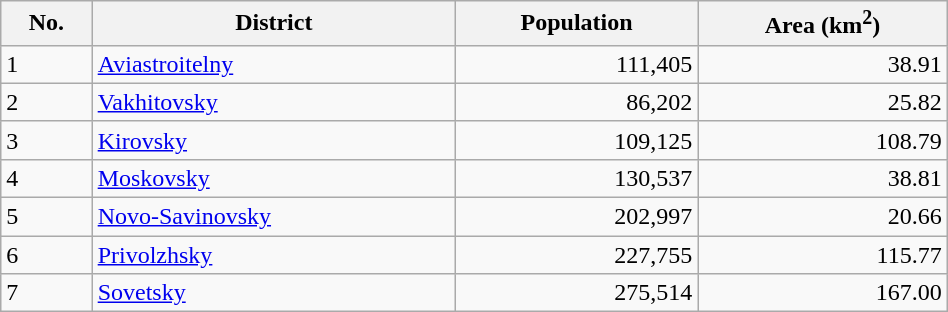<table class="wikitable sortable" style="width:50%;">
<tr>
<th>No.</th>
<th>District</th>
<th>Population</th>
<th>Area (km<sup>2</sup>)</th>
</tr>
<tr>
<td>1</td>
<td><a href='#'>Aviastroitelny</a></td>
<td style="text-align:right;">111,405</td>
<td style="text-align:right;">38.91</td>
</tr>
<tr>
<td>2</td>
<td><a href='#'>Vakhitovsky</a></td>
<td style="text-align:right;">86,202</td>
<td style="text-align:right;">25.82</td>
</tr>
<tr>
<td>3</td>
<td><a href='#'>Kirovsky</a></td>
<td style="text-align:right;">109,125</td>
<td style="text-align:right;">108.79</td>
</tr>
<tr>
<td>4</td>
<td><a href='#'>Moskovsky</a></td>
<td style="text-align:right;">130,537</td>
<td style="text-align:right;">38.81</td>
</tr>
<tr>
<td>5</td>
<td><a href='#'>Novo-Savinovsky</a></td>
<td style="text-align:right;">202,997</td>
<td style="text-align:right;">20.66</td>
</tr>
<tr>
<td>6</td>
<td><a href='#'>Privolzhsky</a></td>
<td style="text-align:right;">227,755</td>
<td style="text-align:right;">115.77</td>
</tr>
<tr>
<td>7</td>
<td><a href='#'>Sovetsky</a></td>
<td style="text-align:right;">275,514</td>
<td style="text-align:right;">167.00</td>
</tr>
</table>
